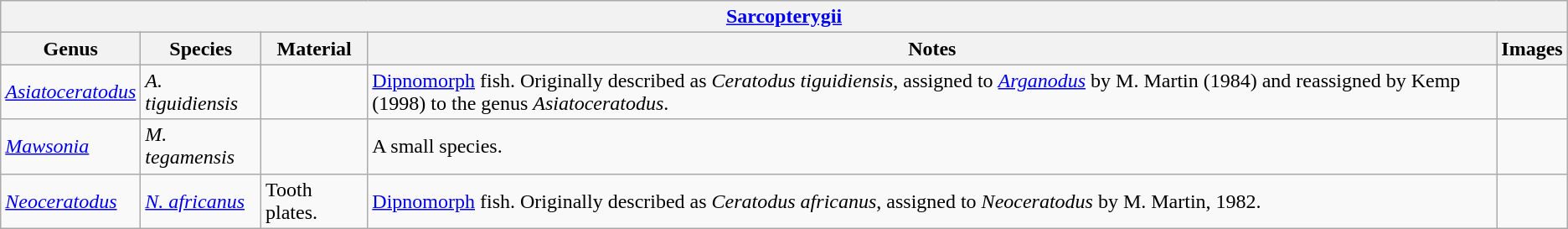<table class="wikitable">
<tr>
<th colspan="5"><a href='#'>Sarcopterygii</a></th>
</tr>
<tr>
<th>Genus</th>
<th>Species</th>
<th>Material</th>
<th>Notes</th>
<th>Images</th>
</tr>
<tr>
<td><em><a href='#'>Asiatoceratodus</a></em></td>
<td><em>A. tiguidiensis</em></td>
<td></td>
<td><a href='#'>Dipnomorph</a> fish. Originally described as <em>Ceratodus tiguidiensis</em>, assigned to <em><a href='#'>Arganodus</a></em> by M. Martin (1984) and reassigned by Kemp (1998) to the genus <em>Asiatoceratodus</em>.</td>
<td></td>
</tr>
<tr>
<td><a href='#'><em>Mawsonia</em></a></td>
<td><em>M. tegamensis</em></td>
<td></td>
<td>A small species.</td>
<td></td>
</tr>
<tr>
<td><em><a href='#'>Neoceratodus</a></em></td>
<td><em><a href='#'>N. africanus</a></em></td>
<td>Tooth plates.</td>
<td><a href='#'>Dipnomorph</a> fish. Originally described as <em>Ceratodus africanus</em>, assigned to <em>Neoceratodus</em> by M. Martin, 1982.</td>
<td></td>
</tr>
</table>
